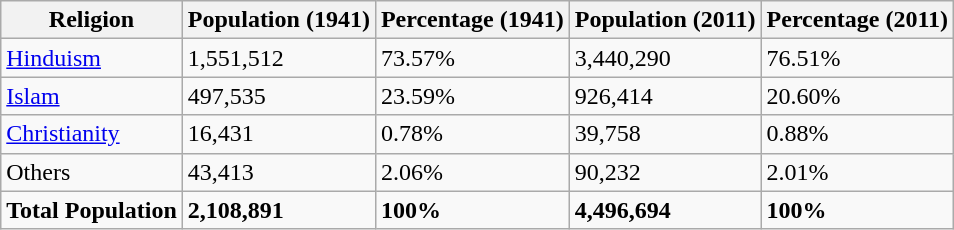<table class="wikitable sortable">
<tr>
<th>Religion</th>
<th>Population (1941)</th>
<th>Percentage (1941)</th>
<th>Population (2011)</th>
<th>Percentage (2011)</th>
</tr>
<tr>
<td><a href='#'>Hinduism</a> </td>
<td>1,551,512</td>
<td>73.57%</td>
<td>3,440,290</td>
<td>76.51%</td>
</tr>
<tr>
<td><a href='#'>Islam</a> </td>
<td>497,535</td>
<td>23.59%</td>
<td>926,414</td>
<td>20.60%</td>
</tr>
<tr>
<td><a href='#'>Christianity</a> </td>
<td>16,431</td>
<td>0.78%</td>
<td>39,758</td>
<td>0.88%</td>
</tr>
<tr>
<td>Others</td>
<td>43,413</td>
<td>2.06%</td>
<td>90,232</td>
<td>2.01%</td>
</tr>
<tr>
<td><strong>Total Population</strong></td>
<td><strong>2,108,891</strong></td>
<td><strong>100%</strong></td>
<td><strong>4,496,694</strong></td>
<td><strong>100%</strong></td>
</tr>
</table>
